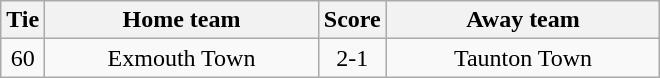<table class="wikitable" style="text-align:center;">
<tr>
<th width=20>Tie</th>
<th width=175>Home team</th>
<th width=20>Score</th>
<th width=175>Away team</th>
</tr>
<tr>
<td>60</td>
<td>Exmouth Town</td>
<td>2-1</td>
<td>Taunton Town</td>
</tr>
</table>
